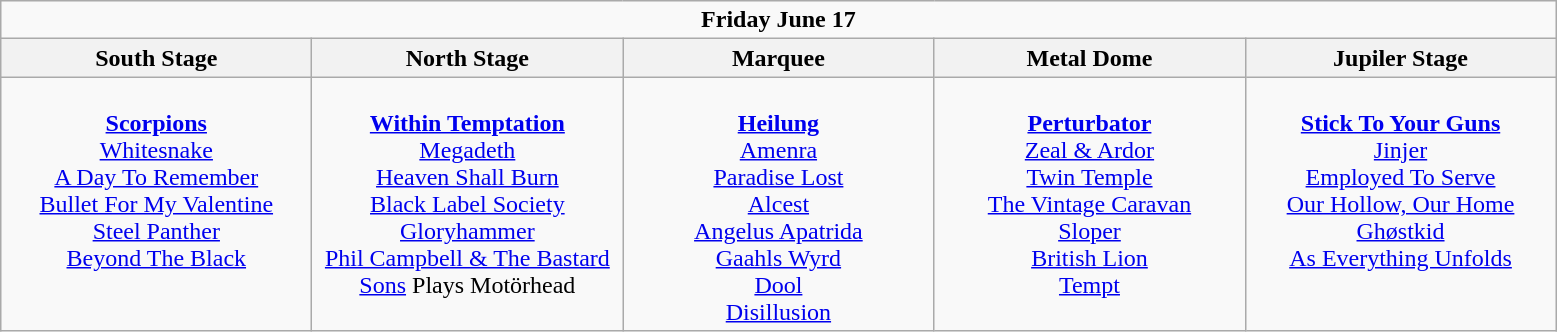<table class="wikitable">
<tr>
<td colspan="5" style="text-align:center;"><strong>Friday June 17</strong></td>
</tr>
<tr>
<th>South Stage</th>
<th>North Stage</th>
<th>Marquee</th>
<th>Metal Dome</th>
<th>Jupiler Stage</th>
</tr>
<tr>
<td style="text-align:center; vertical-align:top; width:200px;"><br><strong><a href='#'>Scorpions</a></strong> <br>
<a href='#'>Whitesnake</a> <br>
<a href='#'>A Day To Remember</a> <br>
<a href='#'>Bullet For My Valentine</a> <br>
<a href='#'>Steel Panther</a> <br>
<a href='#'>Beyond The Black</a> <br></td>
<td style="text-align:center; vertical-align:top; width:200px;"><br><strong><a href='#'>Within Temptation</a></strong> <br>
<a href='#'>Megadeth</a> <br>
<a href='#'>Heaven Shall Burn</a> <br>
<a href='#'>Black Label Society</a> <br>
<a href='#'>Gloryhammer</a> <br>
<a href='#'>Phil Campbell & The Bastard Sons</a> Plays Motörhead <br></td>
<td style="text-align:center; vertical-align:top; width:200px;"><br><strong><a href='#'>Heilung</a></strong> <br>
<a href='#'>Amenra</a> <br>
<a href='#'>Paradise Lost</a> <br>
<a href='#'>Alcest</a> <br>
<a href='#'>Angelus Apatrida</a> <br>
<a href='#'>Gaahls Wyrd</a> <br>
<a href='#'>Dool</a> <br>
<a href='#'>Disillusion</a> <br></td>
<td style="text-align:center; vertical-align:top; width:200px;"><br><strong><a href='#'>Perturbator</a></strong> <br>
<a href='#'>Zeal & Ardor</a> <br>
<a href='#'>Twin Temple</a> <br>
<a href='#'>The Vintage Caravan</a> <br>
<a href='#'>Sloper</a> <br>
<a href='#'>British Lion</a> <br>
<a href='#'>Tempt</a> <br></td>
<td style="text-align:center; vertical-align:top; width:200px;"><br><strong><a href='#'>Stick To Your Guns</a></strong> <br>
<a href='#'>Jinjer</a> <br>
<a href='#'>Employed To Serve</a> <br>
<a href='#'>Our Hollow, Our Home</a> <br>
<a href='#'>Ghøstkid</a> <br>
<a href='#'>As Everything Unfolds</a> <br></td>
</tr>
</table>
